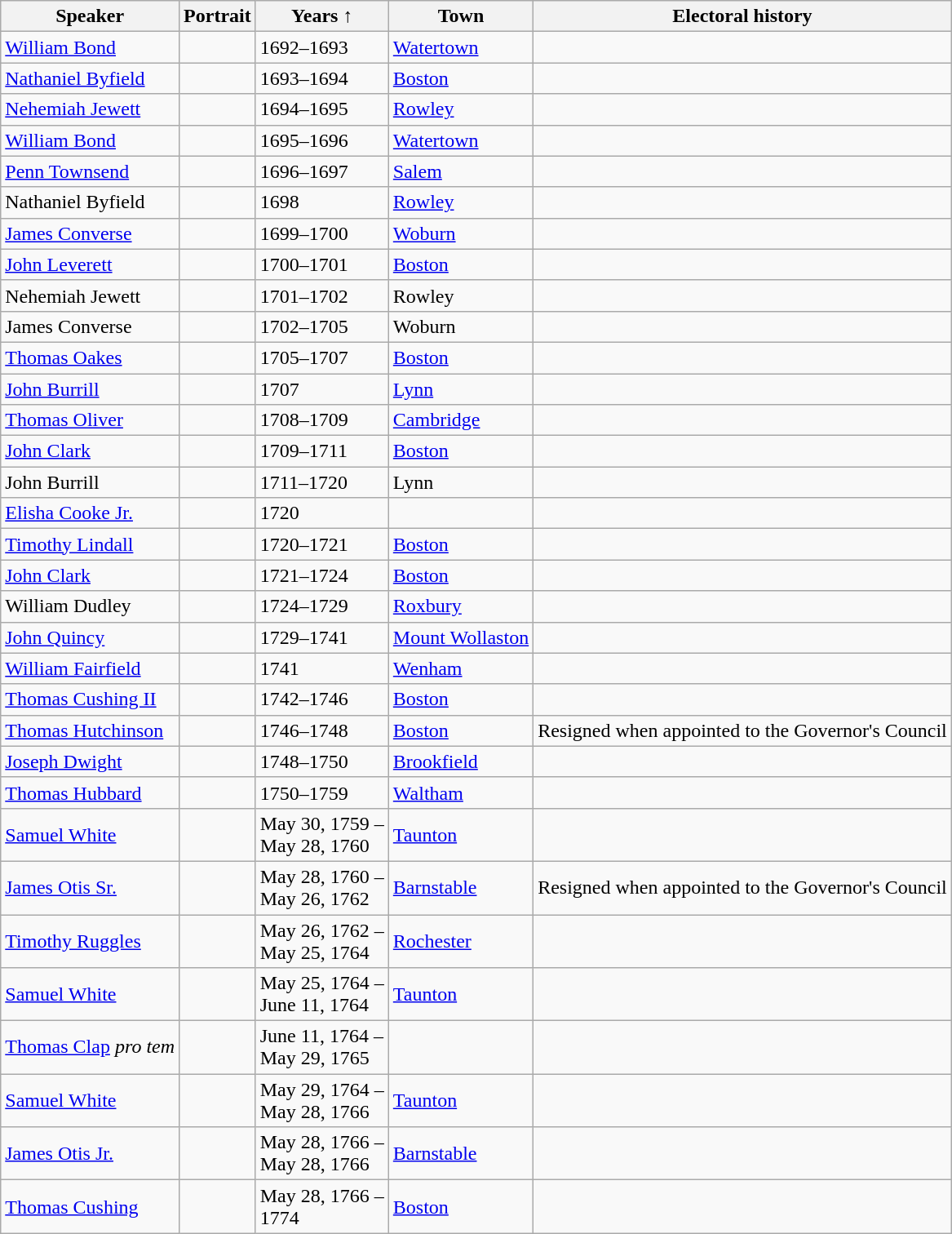<table class="wikitable">
<tr>
<th>Speaker</th>
<th>Portrait</th>
<th>Years ↑</th>
<th>Town</th>
<th>Electoral history</th>
</tr>
<tr>
<td><a href='#'>William Bond</a></td>
<td></td>
<td nowrap>1692–1693</td>
<td><a href='#'>Watertown</a></td>
<td></td>
</tr>
<tr>
<td><a href='#'>Nathaniel Byfield</a></td>
<td></td>
<td nowrap>1693–1694</td>
<td><a href='#'>Boston</a></td>
<td></td>
</tr>
<tr>
<td><a href='#'>Nehemiah Jewett</a></td>
<td></td>
<td nowrap>1694–1695</td>
<td><a href='#'>Rowley</a></td>
<td></td>
</tr>
<tr>
<td><a href='#'>William Bond</a></td>
<td></td>
<td nowrap>1695–1696</td>
<td><a href='#'>Watertown</a></td>
<td></td>
</tr>
<tr>
<td><a href='#'>Penn Townsend</a></td>
<td></td>
<td nowrap>1696–1697</td>
<td><a href='#'>Salem</a></td>
<td></td>
</tr>
<tr>
<td>Nathaniel Byfield</td>
<td></td>
<td>1698</td>
<td><a href='#'>Rowley</a></td>
<td></td>
</tr>
<tr>
<td><a href='#'>James Converse</a></td>
<td></td>
<td nowrap>1699–1700</td>
<td><a href='#'>Woburn</a></td>
<td></td>
</tr>
<tr>
<td><a href='#'>John Leverett</a></td>
<td></td>
<td nowrap>1700–1701</td>
<td><a href='#'>Boston</a></td>
<td></td>
</tr>
<tr>
<td>Nehemiah Jewett</td>
<td></td>
<td nowrap>1701–1702</td>
<td>Rowley</td>
<td></td>
</tr>
<tr>
<td>James Converse</td>
<td></td>
<td nowrap>1702–1705</td>
<td>Woburn</td>
<td></td>
</tr>
<tr>
<td><a href='#'>Thomas Oakes</a></td>
<td></td>
<td nowrap>1705–1707</td>
<td><a href='#'>Boston</a></td>
<td></td>
</tr>
<tr>
<td><a href='#'>John Burrill</a></td>
<td></td>
<td>1707</td>
<td><a href='#'>Lynn</a></td>
<td></td>
</tr>
<tr>
<td><a href='#'>Thomas Oliver</a></td>
<td></td>
<td nowrap>1708–1709</td>
<td><a href='#'>Cambridge</a></td>
<td></td>
</tr>
<tr>
<td><a href='#'>John Clark</a></td>
<td></td>
<td nowrap>1709–1711</td>
<td><a href='#'>Boston</a></td>
<td></td>
</tr>
<tr>
<td>John Burrill</td>
<td></td>
<td nowrap>1711–1720</td>
<td>Lynn</td>
<td></td>
</tr>
<tr>
<td><a href='#'>Elisha Cooke Jr.</a></td>
<td></td>
<td>1720</td>
<td></td>
<td></td>
</tr>
<tr>
<td><a href='#'>Timothy Lindall</a></td>
<td></td>
<td nowrap>1720–1721</td>
<td><a href='#'>Boston</a></td>
<td></td>
</tr>
<tr>
<td><a href='#'>John Clark</a></td>
<td></td>
<td nowrap>1721–1724</td>
<td><a href='#'>Boston</a></td>
<td></td>
</tr>
<tr>
<td>William Dudley</td>
<td></td>
<td nowrap>1724–1729</td>
<td><a href='#'>Roxbury</a></td>
<td></td>
</tr>
<tr>
<td><a href='#'>John Quincy</a></td>
<td></td>
<td nowrap>1729–1741</td>
<td><a href='#'>Mount Wollaston</a></td>
<td></td>
</tr>
<tr>
<td><a href='#'>William Fairfield</a></td>
<td></td>
<td>1741</td>
<td><a href='#'>Wenham</a></td>
<td></td>
</tr>
<tr>
<td><a href='#'>Thomas Cushing II</a></td>
<td></td>
<td nowrap>1742–1746</td>
<td><a href='#'>Boston</a></td>
<td></td>
</tr>
<tr>
<td><a href='#'>Thomas Hutchinson</a></td>
<td></td>
<td nowrap>1746–1748</td>
<td><a href='#'>Boston</a></td>
<td>Resigned when appointed to the Governor's Council</td>
</tr>
<tr>
<td><a href='#'>Joseph Dwight</a></td>
<td></td>
<td nowrap>1748–1750</td>
<td><a href='#'>Brookfield</a></td>
<td></td>
</tr>
<tr>
<td><a href='#'>Thomas Hubbard</a></td>
<td></td>
<td nowrap>1750–1759</td>
<td><a href='#'>Waltham</a></td>
<td></td>
</tr>
<tr>
<td><a href='#'>Samuel White</a></td>
<td></td>
<td nowrap>May 30, 1759 –<br>May 28, 1760</td>
<td><a href='#'>Taunton</a></td>
<td></td>
</tr>
<tr>
<td><a href='#'>James Otis Sr.</a></td>
<td></td>
<td nowrap>May 28, 1760 –<br>May 26, 1762</td>
<td><a href='#'>Barnstable</a></td>
<td>Resigned when appointed to the Governor's Council</td>
</tr>
<tr>
<td><a href='#'>Timothy Ruggles</a></td>
<td></td>
<td nowrap>May 26, 1762 –<br>May 25, 1764</td>
<td><a href='#'>Rochester</a></td>
<td></td>
</tr>
<tr>
<td><a href='#'>Samuel White</a></td>
<td></td>
<td nowrap>May 25, 1764 –<br>June 11, 1764</td>
<td><a href='#'>Taunton</a></td>
<td></td>
</tr>
<tr>
<td><a href='#'>Thomas Clap</a> <em>pro tem</em></td>
<td></td>
<td nowrap>June 11, 1764 –<br>May 29, 1765</td>
<td></td>
<td></td>
</tr>
<tr>
<td><a href='#'>Samuel White</a></td>
<td></td>
<td nowrap>May 29, 1764 –<br>May 28, 1766</td>
<td><a href='#'>Taunton</a></td>
<td></td>
</tr>
<tr>
<td><a href='#'>James Otis Jr.</a></td>
<td></td>
<td nowrap>May 28, 1766 –<br>May 28, 1766</td>
<td><a href='#'>Barnstable</a></td>
<td></td>
</tr>
<tr>
<td><a href='#'>Thomas Cushing</a></td>
<td></td>
<td nowrap>May 28, 1766 –<br>1774</td>
<td><a href='#'>Boston</a></td>
</tr>
</table>
